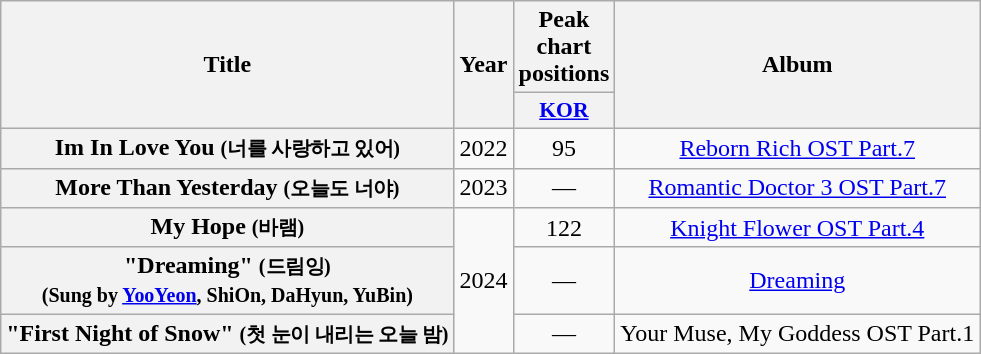<table class="wikitable plainrowheaders" style="text-align:center">
<tr>
<th scope="col" rowspan="2">Title</th>
<th scope="col" rowspan="2">Year</th>
<th scope="col" colspan="1">Peak chart positions</th>
<th scope="col" rowspan="2">Album</th>
</tr>
<tr>
<th scope=""col" style="font-size:90%; width:3em"><a href='#'>KOR</a><br></th>
</tr>
<tr>
<th scope="row">Im In Love You <small>(너를 사랑하고 있어)</small></th>
<td>2022</td>
<td>95</td>
<td><a href='#'>Reborn Rich OST Part.7</a></td>
</tr>
<tr>
<th scope="row">More Than Yesterday <small>(오늘도 너야)</small></th>
<td>2023</td>
<td>—</td>
<td><a href='#'>Romantic Doctor 3 OST Part.7</a></td>
</tr>
<tr>
<th scope="row">My Hope <small> (바램)</small></th>
<td rowspan="3">2024</td>
<td>122</td>
<td><a href='#'>Knight Flower OST Part.4</a></td>
</tr>
<tr>
<th scope="row">"Dreaming" <small>(드림잉)</small><br><small>(Sung by <a href='#'>YooYeon</a>, ShiOn, DaHyun, YuBin)</small></th>
<td>—</td>
<td><a href='#'>Dreaming <Shooting Stars X tripleS></a></td>
</tr>
<tr>
<th scope="row">"First Night of Snow" <small>(첫 눈이 내리는 오늘 밤)</small></th>
<td>—</td>
<td>Your Muse, My Goddess OST Part.1</td>
</tr>
</table>
